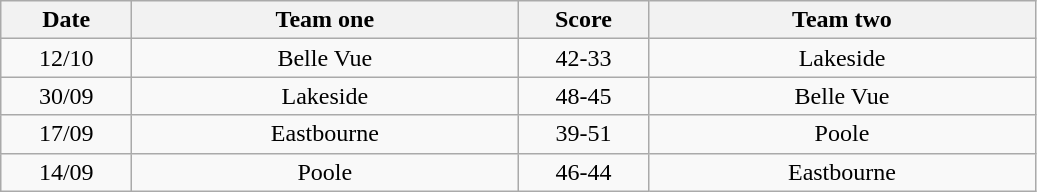<table class="wikitable" style="text-align: center">
<tr>
<th width=80>Date</th>
<th width=250>Team one</th>
<th width=80>Score</th>
<th width=250>Team two</th>
</tr>
<tr>
<td>12/10</td>
<td>Belle Vue</td>
<td>42-33</td>
<td>Lakeside</td>
</tr>
<tr>
<td>30/09</td>
<td>Lakeside</td>
<td>48-45</td>
<td>Belle Vue</td>
</tr>
<tr>
<td>17/09</td>
<td>Eastbourne</td>
<td>39-51</td>
<td>Poole</td>
</tr>
<tr>
<td>14/09</td>
<td>Poole</td>
<td>46-44</td>
<td>Eastbourne</td>
</tr>
</table>
